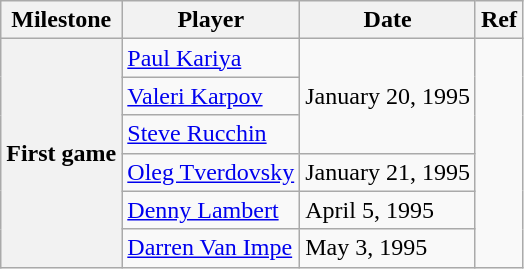<table class="wikitable">
<tr>
<th scope="col">Milestone</th>
<th scope="col">Player</th>
<th scope="col">Date</th>
<th scope="col">Ref</th>
</tr>
<tr>
<th rowspan=6>First game</th>
<td><a href='#'>Paul Kariya</a></td>
<td rowspan=3>January 20, 1995</td>
<td rowspan=6></td>
</tr>
<tr>
<td><a href='#'>Valeri Karpov</a></td>
</tr>
<tr>
<td><a href='#'>Steve Rucchin</a></td>
</tr>
<tr>
<td><a href='#'>Oleg Tverdovsky</a></td>
<td>January 21, 1995</td>
</tr>
<tr>
<td><a href='#'>Denny Lambert</a></td>
<td>April 5, 1995</td>
</tr>
<tr>
<td><a href='#'>Darren Van Impe</a></td>
<td>May 3, 1995</td>
</tr>
</table>
